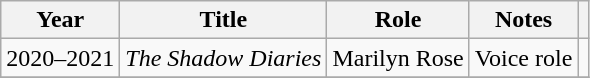<table class="wikitable sortable">
<tr>
<th>Year</th>
<th>Title</th>
<th>Role</th>
<th class="unsortable">Notes</th>
<th class="unsortable"></th>
</tr>
<tr>
<td>2020–2021</td>
<td><em>The Shadow Diaries</em></td>
<td>Marilyn Rose</td>
<td>Voice role</td>
<td style="text-align:center;"></td>
</tr>
<tr>
</tr>
</table>
